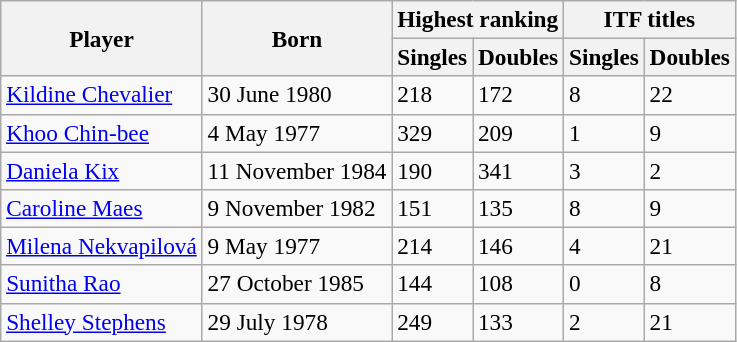<table class=wikitable style=font-size:97%>
<tr>
<th rowspan="2">Player</th>
<th rowspan="2">Born</th>
<th colspan="2">Highest ranking</th>
<th colspan="2">ITF titles</th>
</tr>
<tr>
<th>Singles</th>
<th>Doubles</th>
<th>Singles</th>
<th>Doubles</th>
</tr>
<tr>
<td> <a href='#'>Kildine Chevalier</a></td>
<td>30 June 1980</td>
<td>218</td>
<td>172</td>
<td>8</td>
<td>22</td>
</tr>
<tr>
<td> <a href='#'>Khoo Chin-bee</a></td>
<td>4 May 1977</td>
<td>329</td>
<td>209</td>
<td>1</td>
<td>9</td>
</tr>
<tr>
<td> <a href='#'>Daniela Kix</a></td>
<td>11 November 1984</td>
<td>190</td>
<td>341</td>
<td>3</td>
<td>2</td>
</tr>
<tr>
<td> <a href='#'>Caroline Maes</a></td>
<td>9 November 1982</td>
<td>151</td>
<td>135</td>
<td>8</td>
<td>9</td>
</tr>
<tr>
<td> <a href='#'>Milena Nekvapilová</a></td>
<td>9 May 1977</td>
<td>214</td>
<td>146</td>
<td>4</td>
<td>21</td>
</tr>
<tr>
<td> <a href='#'>Sunitha Rao</a></td>
<td>27 October 1985</td>
<td>144</td>
<td>108</td>
<td>0</td>
<td>8</td>
</tr>
<tr>
<td> <a href='#'>Shelley Stephens</a></td>
<td>29 July 1978</td>
<td>249</td>
<td>133</td>
<td>2</td>
<td>21</td>
</tr>
</table>
